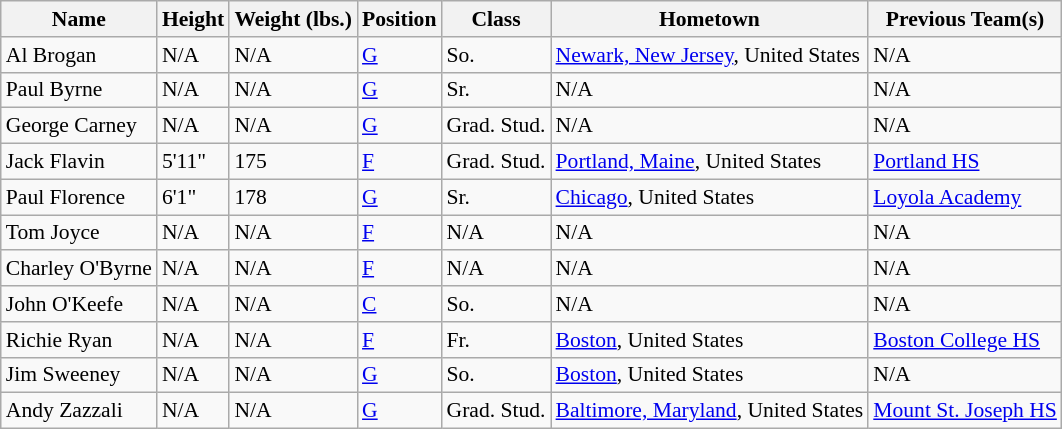<table class="wikitable" style="font-size: 90%">
<tr>
<th>Name</th>
<th>Height</th>
<th>Weight (lbs.)</th>
<th>Position</th>
<th>Class</th>
<th>Hometown</th>
<th>Previous Team(s)</th>
</tr>
<tr>
<td>Al Brogan</td>
<td>N/A</td>
<td>N/A</td>
<td><a href='#'>G</a></td>
<td>So.</td>
<td><a href='#'>Newark, New Jersey</a>, United States</td>
<td>N/A</td>
</tr>
<tr>
<td>Paul Byrne</td>
<td>N/A</td>
<td>N/A</td>
<td><a href='#'>G</a></td>
<td>Sr.</td>
<td>N/A</td>
<td>N/A</td>
</tr>
<tr>
<td>George Carney</td>
<td>N/A</td>
<td>N/A</td>
<td><a href='#'>G</a></td>
<td>Grad. Stud.</td>
<td>N/A</td>
<td>N/A</td>
</tr>
<tr>
<td>Jack Flavin</td>
<td>5'11"</td>
<td>175</td>
<td><a href='#'>F</a></td>
<td>Grad. Stud.</td>
<td><a href='#'>Portland, Maine</a>, United States</td>
<td><a href='#'>Portland HS</a></td>
</tr>
<tr>
<td>Paul Florence</td>
<td>6'1"</td>
<td>178</td>
<td><a href='#'>G</a></td>
<td>Sr.</td>
<td><a href='#'>Chicago</a>, United States</td>
<td><a href='#'>Loyola Academy</a></td>
</tr>
<tr>
<td>Tom Joyce</td>
<td>N/A</td>
<td>N/A</td>
<td><a href='#'>F</a></td>
<td>N/A</td>
<td>N/A</td>
<td>N/A</td>
</tr>
<tr>
<td>Charley O'Byrne</td>
<td>N/A</td>
<td>N/A</td>
<td><a href='#'>F</a></td>
<td>N/A</td>
<td>N/A</td>
<td>N/A</td>
</tr>
<tr>
<td>John O'Keefe</td>
<td>N/A</td>
<td>N/A</td>
<td><a href='#'>C</a></td>
<td>So.</td>
<td>N/A</td>
<td>N/A</td>
</tr>
<tr>
<td>Richie Ryan</td>
<td>N/A</td>
<td>N/A</td>
<td><a href='#'>F</a></td>
<td>Fr.</td>
<td><a href='#'>Boston</a>, United States</td>
<td><a href='#'>Boston College HS</a></td>
</tr>
<tr>
<td>Jim Sweeney</td>
<td>N/A</td>
<td>N/A</td>
<td><a href='#'>G</a></td>
<td>So.</td>
<td><a href='#'>Boston</a>, United States</td>
<td>N/A</td>
</tr>
<tr>
<td>Andy Zazzali</td>
<td>N/A</td>
<td>N/A</td>
<td><a href='#'>G</a></td>
<td>Grad. Stud.</td>
<td><a href='#'>Baltimore, Maryland</a>, United States</td>
<td><a href='#'>Mount St. Joseph HS</a></td>
</tr>
</table>
